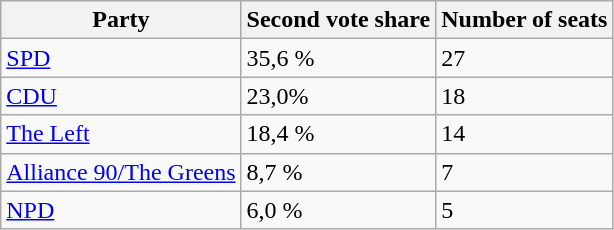<table class="wikitable">
<tr>
<th>Party</th>
<th>Second vote share</th>
<th>Number of seats</th>
</tr>
<tr>
<td><a href='#'>SPD</a></td>
<td>35,6 %</td>
<td>27</td>
</tr>
<tr>
<td><a href='#'>CDU</a></td>
<td>23,0%</td>
<td>18</td>
</tr>
<tr>
<td><a href='#'>The Left</a></td>
<td>18,4 %</td>
<td>14</td>
</tr>
<tr>
<td><a href='#'>Alliance 90/The Greens</a></td>
<td>8,7 %</td>
<td>7</td>
</tr>
<tr>
<td><a href='#'>NPD</a></td>
<td>6,0 %</td>
<td>5</td>
</tr>
</table>
